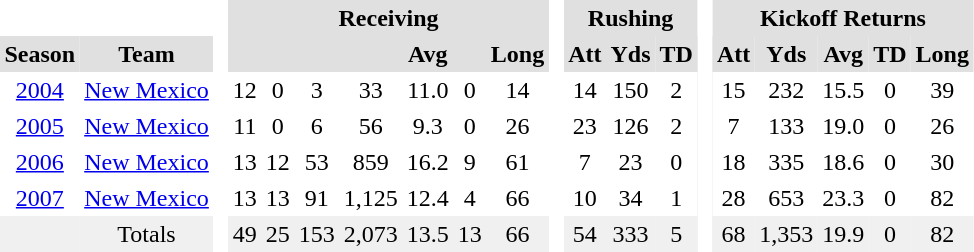<table border="0" cellpadding="3" cellspacing="0" style="text-align:center">
<tr style="background:#e0e0e0;">
<th colspan="2" style="background:White;"> </th>
<th rowspan="99" style="background:White;"> </th>
<th colspan="7">Receiving</th>
<th rowspan="99" style="background:White;"> </th>
<th colspan="3">Rushing</th>
<th rowspan="99" style="background:White;"> </th>
<th colspan="5">Kickoff Returns</th>
</tr>
<tr style="background:#e0e0e0;">
<th>Season</th>
<th>Team</th>
<th></th>
<th></th>
<th></th>
<th></th>
<th>Avg</th>
<th></th>
<th>Long</th>
<th>Att</th>
<th>Yds</th>
<th>TD</th>
<th>Att</th>
<th>Yds</th>
<th>Avg</th>
<th>TD</th>
<th>Long</th>
</tr>
<tr>
<td><a href='#'>2004</a></td>
<td><a href='#'>New Mexico</a></td>
<td>12</td>
<td>0</td>
<td>3</td>
<td>33</td>
<td>11.0</td>
<td>0</td>
<td>14</td>
<td>14</td>
<td>150</td>
<td>2</td>
<td>15</td>
<td>232</td>
<td>15.5</td>
<td>0</td>
<td>39</td>
</tr>
<tr>
<td><a href='#'>2005</a></td>
<td><a href='#'>New Mexico</a></td>
<td>11</td>
<td>0</td>
<td>6</td>
<td>56</td>
<td>9.3</td>
<td>0</td>
<td>26</td>
<td>23</td>
<td>126</td>
<td>2</td>
<td>7</td>
<td>133</td>
<td>19.0</td>
<td>0</td>
<td>26</td>
</tr>
<tr>
<td><a href='#'>2006</a></td>
<td><a href='#'>New Mexico</a></td>
<td>13</td>
<td>12</td>
<td>53</td>
<td>859</td>
<td>16.2</td>
<td>9</td>
<td>61</td>
<td>7</td>
<td>23</td>
<td>0</td>
<td>18</td>
<td>335</td>
<td>18.6</td>
<td>0</td>
<td>30</td>
</tr>
<tr>
<td><a href='#'>2007</a></td>
<td><a href='#'>New Mexico</a></td>
<td>13</td>
<td>13</td>
<td>91</td>
<td>1,125</td>
<td>12.4</td>
<td>4</td>
<td>66</td>
<td>10</td>
<td>34</td>
<td>1</td>
<td>28</td>
<td>653</td>
<td>23.3</td>
<td>0</td>
<td>82</td>
</tr>
<tr style="background:#f0f0f0;">
<td></td>
<td>Totals</td>
<td>49</td>
<td>25</td>
<td>153</td>
<td>2,073</td>
<td>13.5</td>
<td>13</td>
<td>66</td>
<td>54</td>
<td>333</td>
<td>5</td>
<td>68</td>
<td>1,353</td>
<td>19.9</td>
<td>0</td>
<td>82</td>
</tr>
<tr>
</tr>
</table>
